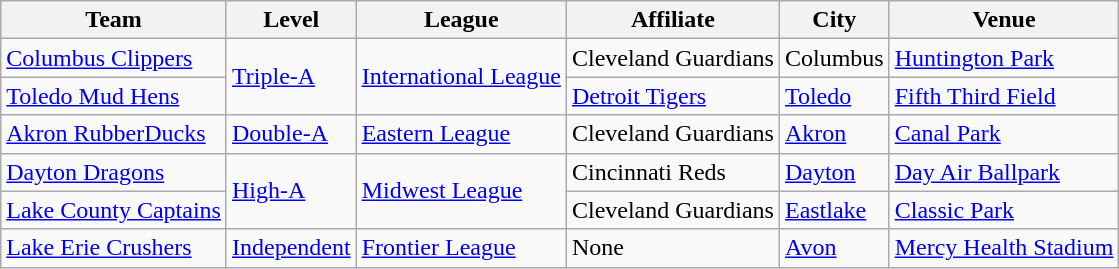<table class="wikitable">
<tr>
<th>Team</th>
<th>Level</th>
<th>League</th>
<th>Affiliate</th>
<th>City</th>
<th>Venue</th>
</tr>
<tr>
<td><a href='#'>Columbus Clippers</a></td>
<td rowspan="2"><a href='#'>Triple-A</a></td>
<td rowspan="2"><a href='#'>International League</a></td>
<td>Cleveland Guardians</td>
<td>Columbus</td>
<td><a href='#'>Huntington Park</a></td>
</tr>
<tr>
<td><a href='#'>Toledo Mud Hens</a></td>
<td><a href='#'>Detroit Tigers</a></td>
<td><a href='#'>Toledo</a></td>
<td><a href='#'>Fifth Third Field</a></td>
</tr>
<tr>
<td><a href='#'>Akron RubberDucks</a></td>
<td><a href='#'>Double-A</a></td>
<td><a href='#'>Eastern League</a></td>
<td>Cleveland Guardians</td>
<td><a href='#'>Akron</a></td>
<td><a href='#'>Canal Park</a></td>
</tr>
<tr>
<td><a href='#'>Dayton Dragons</a></td>
<td rowspan="2"><a href='#'>High-A</a></td>
<td rowspan="2"><a href='#'>Midwest League</a></td>
<td>Cincinnati Reds</td>
<td><a href='#'>Dayton</a></td>
<td><a href='#'>Day Air Ballpark</a></td>
</tr>
<tr>
<td><a href='#'>Lake County Captains</a></td>
<td>Cleveland Guardians</td>
<td><a href='#'>Eastlake</a></td>
<td><a href='#'>Classic Park</a></td>
</tr>
<tr>
<td><a href='#'>Lake Erie Crushers</a></td>
<td><a href='#'>Independent</a></td>
<td><a href='#'>Frontier League</a></td>
<td>None</td>
<td><a href='#'>Avon</a></td>
<td><a href='#'>Mercy Health Stadium</a></td>
</tr>
</table>
